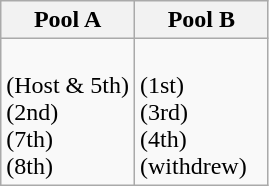<table class="wikitable">
<tr>
<th width=50%>Pool A</th>
<th width=50%>Pool B</th>
</tr>
<tr>
<td><br> (Host & 5th)<br>
 (2nd)<br>
 (7th)<br>
 (8th)</td>
<td><br> (1st)<br>
 (3rd)<br>
 (4th)<br>
<em></em> (withdrew)</td>
</tr>
</table>
